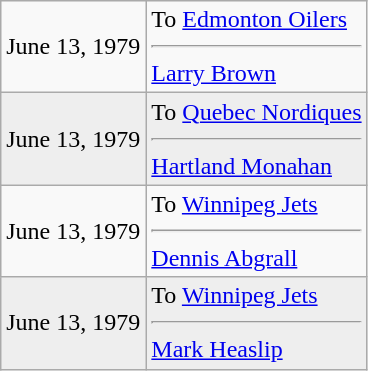<table class="wikitable">
<tr>
<td>June 13, 1979</td>
<td valign="top">To <a href='#'>Edmonton Oilers</a><hr><a href='#'>Larry Brown</a></td>
</tr>
<tr style="background:#eee;">
<td>June 13, 1979</td>
<td valign="top">To <a href='#'>Quebec Nordiques</a><hr><a href='#'>Hartland Monahan</a></td>
</tr>
<tr>
<td>June 13, 1979</td>
<td valign="top">To <a href='#'>Winnipeg Jets</a><hr><a href='#'>Dennis Abgrall</a></td>
</tr>
<tr style="background:#eee;">
<td>June 13, 1979</td>
<td valign="top">To <a href='#'>Winnipeg Jets</a><hr><a href='#'>Mark Heaslip</a></td>
</tr>
</table>
